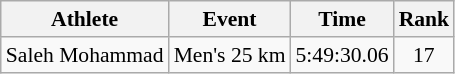<table class="wikitable" style="font-size:90%;">
<tr>
<th>Athlete</th>
<th>Event</th>
<th>Time</th>
<th>Rank</th>
</tr>
<tr align=center>
<td align=left>Saleh Mohammad</td>
<td Men's 25>Men's 25 km</td>
<td>5:49:30.06</td>
<td>17</td>
</tr>
</table>
